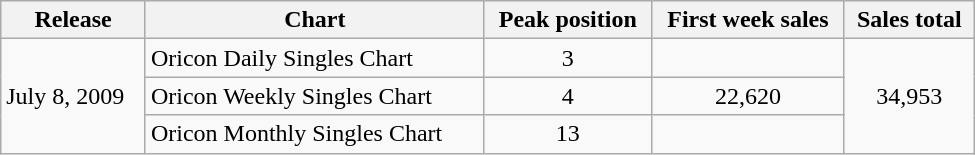<table class="wikitable" width="650px">
<tr>
<th>Release</th>
<th>Chart</th>
<th>Peak position</th>
<th>First week sales</th>
<th>Sales total</th>
</tr>
<tr>
<td rowspan="4">July 8, 2009</td>
<td>Oricon Daily Singles Chart</td>
<td align="center">3</td>
<td></td>
<td rowspan="4" align="center">34,953</td>
</tr>
<tr>
<td>Oricon Weekly Singles Chart</td>
<td align="center">4</td>
<td align="center">22,620</td>
</tr>
<tr>
<td>Oricon Monthly Singles Chart</td>
<td align="center">13</td>
<td></td>
</tr>
</table>
